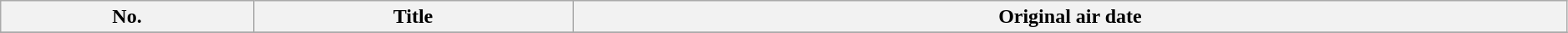<table class="wikitable plainrowheaders" style="width:99%;">
<tr>
<th>No.</th>
<th>Title</th>
<th>Original air date</th>
</tr>
<tr>
</tr>
</table>
